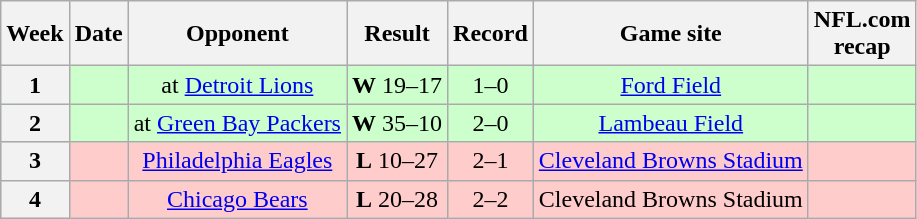<table class="wikitable" style="align=center">
<tr>
<th>Week</th>
<th>Date</th>
<th>Opponent</th>
<th>Result</th>
<th>Record</th>
<th>Game site</th>
<th>NFL.com<br>recap</th>
</tr>
<tr style="background:#cfc; text-align:center;">
<th>1</th>
<td></td>
<td>at <a href='#'>Detroit Lions</a></td>
<td><strong>W</strong> 19–17</td>
<td>1–0</td>
<td><a href='#'>Ford Field</a></td>
<td></td>
</tr>
<tr style="background:#cfc; text-align:center;">
<th>2</th>
<td></td>
<td>at <a href='#'>Green Bay Packers</a></td>
<td><strong>W</strong> 35–10</td>
<td>2–0</td>
<td><a href='#'>Lambeau Field</a></td>
<td></td>
</tr>
<tr style="background:#fcc; text-align:center;">
<th>3</th>
<td></td>
<td><a href='#'>Philadelphia Eagles</a></td>
<td><strong>L</strong> 10–27</td>
<td>2–1</td>
<td><a href='#'>Cleveland Browns Stadium</a></td>
<td></td>
</tr>
<tr style="background:#fcc; text-align:center;">
<th>4</th>
<td></td>
<td><a href='#'>Chicago Bears</a></td>
<td><strong>L</strong> 20–28</td>
<td>2–2</td>
<td>Cleveland Browns Stadium</td>
<td></td>
</tr>
</table>
